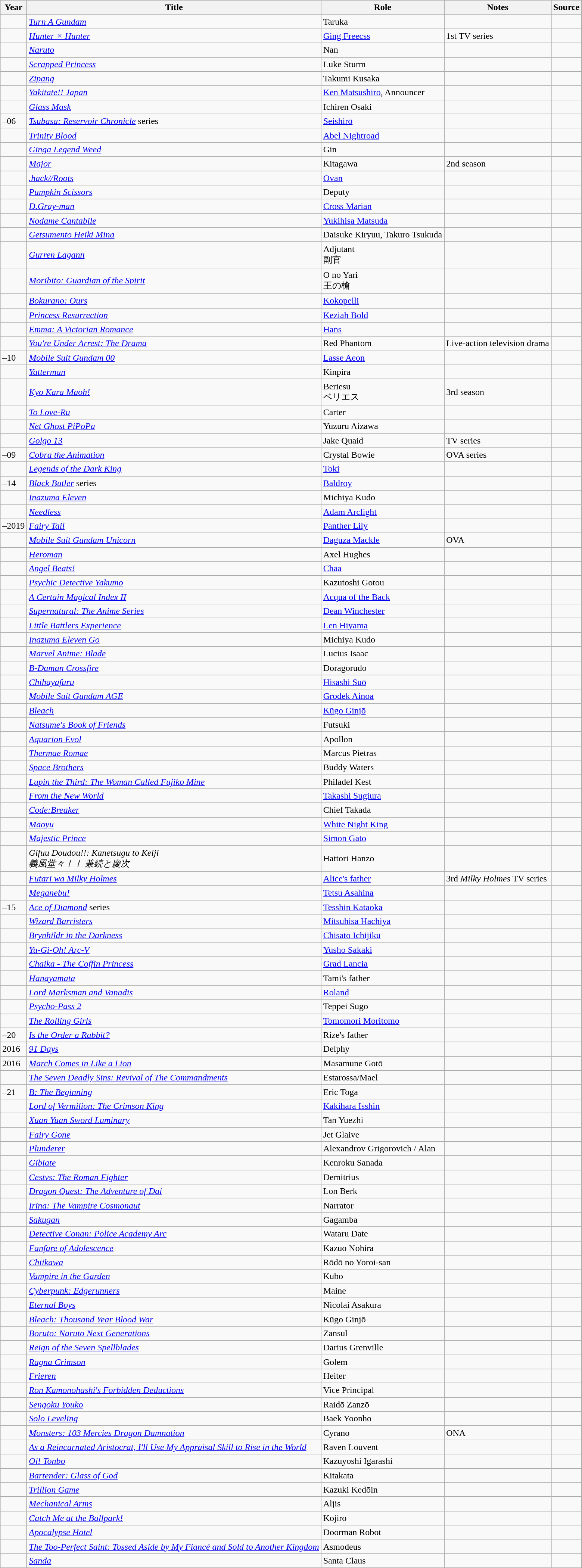<table class="wikitable sortable plainrowheaders">
<tr>
<th>Year</th>
<th>Title</th>
<th>Role</th>
<th class="unsortable">Notes</th>
<th class="unsortable">Source</th>
</tr>
<tr>
<td></td>
<td><em><a href='#'>Turn A Gundam</a></em></td>
<td>Taruka</td>
<td></td>
<td></td>
</tr>
<tr>
<td></td>
<td><em><a href='#'>Hunter × Hunter</a></em></td>
<td><a href='#'>Ging Freecss</a></td>
<td>1st TV series</td>
<td></td>
</tr>
<tr>
<td></td>
<td><em><a href='#'>Naruto</a></em></td>
<td>Nan</td>
<td></td>
<td></td>
</tr>
<tr>
<td></td>
<td><em><a href='#'>Scrapped Princess</a></em></td>
<td>Luke Sturm</td>
<td></td>
<td></td>
</tr>
<tr>
<td></td>
<td><em><a href='#'>Zipang</a></em></td>
<td>Takumi Kusaka</td>
<td></td>
<td></td>
</tr>
<tr>
<td></td>
<td><em><a href='#'>Yakitate!! Japan</a></em></td>
<td><a href='#'>Ken Matsushiro</a>, Announcer</td>
<td></td>
<td></td>
</tr>
<tr>
<td></td>
<td><em><a href='#'>Glass Mask</a></em></td>
<td>Ichiren Osaki</td>
<td></td>
<td></td>
</tr>
<tr>
<td>–06</td>
<td><em><a href='#'>Tsubasa: Reservoir Chronicle</a></em> series</td>
<td><a href='#'>Seishirō</a></td>
<td></td>
<td></td>
</tr>
<tr>
<td></td>
<td><em><a href='#'>Trinity Blood</a></em></td>
<td><a href='#'>Abel Nightroad</a></td>
<td></td>
<td></td>
</tr>
<tr>
<td></td>
<td><em><a href='#'>Ginga Legend Weed</a></em></td>
<td>Gin</td>
<td></td>
<td></td>
</tr>
<tr>
<td></td>
<td><em><a href='#'>Major</a></em></td>
<td>Kitagawa</td>
<td>2nd season</td>
<td></td>
</tr>
<tr>
<td></td>
<td><em><a href='#'>.hack//Roots</a></em></td>
<td><a href='#'>Ovan</a></td>
<td></td>
<td></td>
</tr>
<tr>
<td></td>
<td><em><a href='#'>Pumpkin Scissors</a></em></td>
<td>Deputy</td>
<td></td>
<td></td>
</tr>
<tr>
<td></td>
<td><em><a href='#'>D.Gray-man</a></em></td>
<td><a href='#'>Cross Marian</a></td>
<td></td>
<td></td>
</tr>
<tr>
<td></td>
<td><em><a href='#'>Nodame Cantabile</a></em></td>
<td><a href='#'>Yukihisa Matsuda</a></td>
<td></td>
<td></td>
</tr>
<tr>
<td></td>
<td><em><a href='#'>Getsumento Heiki Mina</a></em></td>
<td>Daisuke Kiryuu, Takuro Tsukuda</td>
<td></td>
<td></td>
</tr>
<tr>
<td></td>
<td><em><a href='#'>Gurren Lagann</a></em></td>
<td>Adjutant<br>副官</td>
<td></td>
<td></td>
</tr>
<tr>
<td></td>
<td><em><a href='#'>Moribito: Guardian of the Spirit</a></em></td>
<td>O no Yari<br>王の槍</td>
<td></td>
<td></td>
</tr>
<tr>
<td></td>
<td><em><a href='#'>Bokurano: Ours</a></em></td>
<td><a href='#'>Kokopelli</a></td>
<td></td>
<td></td>
</tr>
<tr>
<td></td>
<td><em><a href='#'>Princess Resurrection</a></em></td>
<td><a href='#'>Keziah Bold</a></td>
<td></td>
<td></td>
</tr>
<tr>
<td></td>
<td><em><a href='#'>Emma: A Victorian Romance</a></em></td>
<td><a href='#'>Hans</a></td>
<td></td>
<td></td>
</tr>
<tr>
<td></td>
<td><em><a href='#'>You're Under Arrest: The Drama</a></em></td>
<td>Red Phantom</td>
<td>Live-action television drama</td>
<td></td>
</tr>
<tr>
<td>–10</td>
<td><em><a href='#'>Mobile Suit Gundam 00</a></em></td>
<td><a href='#'>Lasse Aeon</a></td>
<td></td>
<td></td>
</tr>
<tr>
<td></td>
<td><em><a href='#'>Yatterman</a></em></td>
<td>Kinpira</td>
<td></td>
<td></td>
</tr>
<tr>
<td></td>
<td><em><a href='#'>Kyo Kara Maoh!</a></em></td>
<td>Beriesu<br>ベリエス</td>
<td>3rd season</td>
<td></td>
</tr>
<tr>
<td></td>
<td><em><a href='#'>To Love-Ru</a></em></td>
<td>Carter</td>
<td></td>
<td></td>
</tr>
<tr>
<td></td>
<td><em><a href='#'>Net Ghost PiPoPa</a></em></td>
<td>Yuzuru Aizawa</td>
<td></td>
<td></td>
</tr>
<tr>
<td></td>
<td><em><a href='#'>Golgo 13</a></em></td>
<td>Jake Quaid</td>
<td>TV series</td>
<td></td>
</tr>
<tr>
<td>–09</td>
<td><em><a href='#'>Cobra the Animation</a></em></td>
<td>Crystal Bowie</td>
<td>OVA series</td>
<td></td>
</tr>
<tr>
<td></td>
<td><em><a href='#'>Legends of the Dark King</a></em></td>
<td><a href='#'>Toki</a></td>
<td></td>
<td></td>
</tr>
<tr>
<td>–14</td>
<td><em><a href='#'>Black Butler</a></em> series</td>
<td><a href='#'>Baldroy</a></td>
<td></td>
<td></td>
</tr>
<tr>
<td></td>
<td><em><a href='#'>Inazuma Eleven</a></em></td>
<td>Michiya Kudo</td>
<td></td>
<td></td>
</tr>
<tr>
<td></td>
<td><em><a href='#'>Needless</a></em></td>
<td><a href='#'>Adam Arclight</a></td>
<td></td>
<td></td>
</tr>
<tr>
<td>–2019</td>
<td><em><a href='#'>Fairy Tail</a></em></td>
<td><a href='#'>Panther Lily</a></td>
<td></td>
<td></td>
</tr>
<tr>
<td></td>
<td><em><a href='#'>Mobile Suit Gundam Unicorn</a></em></td>
<td><a href='#'>Daguza Mackle</a></td>
<td>OVA</td>
<td></td>
</tr>
<tr>
<td></td>
<td><em><a href='#'>Heroman</a></em></td>
<td>Axel Hughes</td>
<td></td>
<td></td>
</tr>
<tr>
<td></td>
<td><em><a href='#'>Angel Beats!</a></em></td>
<td><a href='#'>Chaa</a></td>
<td></td>
<td></td>
</tr>
<tr>
<td></td>
<td><em><a href='#'>Psychic Detective Yakumo</a></em></td>
<td>Kazutoshi Gotou</td>
<td></td>
<td></td>
</tr>
<tr>
<td></td>
<td><em><a href='#'>A Certain Magical Index II</a></em></td>
<td><a href='#'>Acqua of the Back</a></td>
<td></td>
<td></td>
</tr>
<tr>
<td></td>
<td><em><a href='#'>Supernatural: The Anime Series</a></em></td>
<td><a href='#'>Dean Winchester</a></td>
<td></td>
<td></td>
</tr>
<tr>
<td></td>
<td><em><a href='#'>Little Battlers Experience</a></em></td>
<td><a href='#'>Len Hiyama</a></td>
<td></td>
<td></td>
</tr>
<tr>
<td></td>
<td><em><a href='#'>Inazuma Eleven Go</a></em></td>
<td>Michiya Kudo</td>
<td></td>
<td></td>
</tr>
<tr>
<td></td>
<td><em><a href='#'>Marvel Anime: Blade</a></em></td>
<td>Lucius Isaac</td>
<td></td>
<td></td>
</tr>
<tr>
<td></td>
<td><em><a href='#'>B-Daman Crossfire</a></em></td>
<td>Doragorudo</td>
<td></td>
<td></td>
</tr>
<tr>
<td></td>
<td><em><a href='#'>Chihayafuru</a></em></td>
<td><a href='#'>Hisashi Suō</a></td>
<td></td>
<td></td>
</tr>
<tr>
<td></td>
<td><em><a href='#'>Mobile Suit Gundam AGE</a></em></td>
<td><a href='#'>Grodek Ainoa</a></td>
<td></td>
<td></td>
</tr>
<tr>
<td></td>
<td><em><a href='#'>Bleach</a></em></td>
<td><a href='#'>Kūgo Ginjō</a></td>
<td></td>
<td></td>
</tr>
<tr>
<td></td>
<td><em><a href='#'>Natsume's Book of Friends</a></em></td>
<td>Futsuki</td>
<td></td>
<td></td>
</tr>
<tr>
<td></td>
<td><em><a href='#'>Aquarion Evol</a></em></td>
<td>Apollon</td>
<td></td>
<td></td>
</tr>
<tr>
<td></td>
<td><em><a href='#'>Thermae Romae</a></em></td>
<td>Marcus Pietras</td>
<td></td>
<td></td>
</tr>
<tr>
<td></td>
<td><em><a href='#'>Space Brothers</a></em></td>
<td>Buddy Waters</td>
<td></td>
<td></td>
</tr>
<tr>
<td></td>
<td><em><a href='#'>Lupin the Third: The Woman Called Fujiko Mine</a></em></td>
<td>Philadel Kest</td>
<td></td>
<td></td>
</tr>
<tr>
<td></td>
<td><em><a href='#'>From the New World</a></em></td>
<td><a href='#'>Takashi Sugiura</a></td>
<td></td>
<td></td>
</tr>
<tr>
<td></td>
<td><em><a href='#'>Code:Breaker</a></em></td>
<td>Chief Takada</td>
<td></td>
<td></td>
</tr>
<tr>
<td></td>
<td><em><a href='#'>Maoyu</a></em></td>
<td><a href='#'>White Night King</a></td>
<td></td>
<td></td>
</tr>
<tr>
<td></td>
<td><em><a href='#'>Majestic Prince</a></em></td>
<td><a href='#'>Simon Gato</a></td>
<td></td>
<td></td>
</tr>
<tr>
<td></td>
<td><em>Gifuu Doudou!!: Kanetsugu to Keiji<br>義風堂々！！ 兼続と慶次</em></td>
<td>Hattori Hanzo</td>
<td></td>
<td></td>
</tr>
<tr>
<td></td>
<td><em><a href='#'>Futari wa Milky Holmes</a></em></td>
<td><a href='#'>Alice's father</a></td>
<td>3rd <em>Milky Holmes</em> TV series</td>
<td></td>
</tr>
<tr>
<td></td>
<td><em><a href='#'>Meganebu!</a></em></td>
<td><a href='#'>Tetsu Asahina</a></td>
<td></td>
<td></td>
</tr>
<tr>
<td>–15</td>
<td><em><a href='#'>Ace of Diamond</a></em> series</td>
<td><a href='#'>Tesshin Kataoka</a></td>
<td></td>
<td></td>
</tr>
<tr>
<td></td>
<td><em><a href='#'>Wizard Barristers</a></em></td>
<td><a href='#'>Mitsuhisa Hachiya</a></td>
<td></td>
<td></td>
</tr>
<tr>
<td></td>
<td><em><a href='#'>Brynhildr in the Darkness</a></em></td>
<td><a href='#'>Chisato Ichijiku</a></td>
<td></td>
<td></td>
</tr>
<tr>
<td></td>
<td><em><a href='#'>Yu-Gi-Oh! Arc-V</a></em></td>
<td><a href='#'>Yusho Sakaki</a></td>
<td></td>
<td></td>
</tr>
<tr>
<td></td>
<td><em><a href='#'>Chaika - The Coffin Princess</a></em></td>
<td><a href='#'>Grad Lancia</a></td>
<td></td>
<td></td>
</tr>
<tr>
<td></td>
<td><em><a href='#'>Hanayamata</a></em></td>
<td>Tami's father</td>
<td></td>
<td></td>
</tr>
<tr>
<td></td>
<td><em><a href='#'>Lord Marksman and Vanadis</a></em></td>
<td><a href='#'>Roland</a></td>
<td></td>
<td></td>
</tr>
<tr>
<td></td>
<td><em><a href='#'>Psycho-Pass 2</a></em></td>
<td>Teppei Sugo</td>
<td></td>
<td></td>
</tr>
<tr>
<td></td>
<td><em><a href='#'>The Rolling Girls</a></em></td>
<td><a href='#'>Tomomori Moritomo</a></td>
<td></td>
<td></td>
</tr>
<tr>
<td>–20</td>
<td><em><a href='#'>Is the Order a Rabbit?</a></em></td>
<td>Rize's father</td>
<td></td>
<td></td>
</tr>
<tr>
<td>2016</td>
<td><em><a href='#'>91 Days</a></em></td>
<td>Delphy</td>
<td></td>
<td></td>
</tr>
<tr>
<td>2016</td>
<td><em><a href='#'>March Comes in Like a Lion</a></em></td>
<td>Masamune Gotō</td>
<td></td>
<td></td>
</tr>
<tr>
<td></td>
<td><em><a href='#'>The Seven Deadly Sins: Revival of The Commandments</a></em></td>
<td>Estarossa/Mael</td>
<td></td>
<td></td>
</tr>
<tr>
<td>–21</td>
<td><em><a href='#'>B: The Beginning</a></em></td>
<td>Eric Toga</td>
<td></td>
<td></td>
</tr>
<tr>
<td></td>
<td><em><a href='#'>Lord of Vermilion: The Crimson King</a></em></td>
<td><a href='#'>Kakihara Isshin</a></td>
<td></td>
<td></td>
</tr>
<tr>
<td></td>
<td><em><a href='#'>Xuan Yuan Sword Luminary</a></em></td>
<td>Tan Yuezhi</td>
<td></td>
<td></td>
</tr>
<tr>
<td></td>
<td><em><a href='#'>Fairy Gone</a></em></td>
<td>Jet Glaive</td>
<td></td>
<td></td>
</tr>
<tr>
<td></td>
<td><em><a href='#'>Plunderer</a></em></td>
<td>Alexandrov Grigorovich / Alan</td>
<td></td>
<td></td>
</tr>
<tr>
<td></td>
<td><em><a href='#'>Gibiate</a></em></td>
<td>Kenroku Sanada</td>
<td></td>
<td></td>
</tr>
<tr>
<td></td>
<td><em><a href='#'>Cestvs: The Roman Fighter</a></em></td>
<td>Demitrius</td>
<td></td>
<td></td>
</tr>
<tr>
<td></td>
<td><em><a href='#'>Dragon Quest: The Adventure of Dai</a></em></td>
<td>Lon Berk</td>
<td></td>
<td></td>
</tr>
<tr>
<td></td>
<td><em><a href='#'>Irina: The Vampire Cosmonaut</a></em></td>
<td>Narrator</td>
<td></td>
<td></td>
</tr>
<tr>
<td></td>
<td><em><a href='#'>Sakugan</a></em></td>
<td>Gagamba</td>
<td></td>
<td></td>
</tr>
<tr>
<td></td>
<td><em><a href='#'>Detective Conan: Police Academy Arc</a></em></td>
<td>Wataru Date</td>
<td></td>
<td></td>
</tr>
<tr>
<td></td>
<td><em><a href='#'>Fanfare of Adolescence</a></em></td>
<td>Kazuo Nohira</td>
<td></td>
<td></td>
</tr>
<tr>
<td></td>
<td><em><a href='#'>Chiikawa</a></em></td>
<td>Rōdō no Yoroi-san</td>
<td></td>
<td></td>
</tr>
<tr>
<td></td>
<td><em><a href='#'>Vampire in the Garden</a></em></td>
<td>Kubo</td>
<td></td>
<td></td>
</tr>
<tr>
<td></td>
<td><em><a href='#'>Cyberpunk: Edgerunners</a></em></td>
<td>Maine</td>
<td></td>
<td></td>
</tr>
<tr>
<td></td>
<td><em><a href='#'>Eternal Boys</a></em></td>
<td>Nicolai Asakura</td>
<td></td>
<td></td>
</tr>
<tr>
<td></td>
<td><em><a href='#'>Bleach: Thousand Year Blood War</a></em></td>
<td>Kūgo Ginjō</td>
<td></td>
<td></td>
</tr>
<tr>
<td></td>
<td><em><a href='#'>Boruto: Naruto Next Generations</a></em></td>
<td>Zansul</td>
<td></td>
<td></td>
</tr>
<tr>
<td></td>
<td><em><a href='#'>Reign of the Seven Spellblades</a></em></td>
<td>Darius Grenville</td>
<td></td>
<td></td>
</tr>
<tr>
<td></td>
<td><em><a href='#'>Ragna Crimson</a></em></td>
<td>Golem</td>
<td></td>
<td></td>
</tr>
<tr>
<td></td>
<td><em><a href='#'>Frieren</a></em></td>
<td>Heiter</td>
<td></td>
<td></td>
</tr>
<tr>
<td></td>
<td><em><a href='#'>Ron Kamonohashi's Forbidden Deductions</a></em></td>
<td>Vice Principal</td>
<td></td>
<td></td>
</tr>
<tr>
<td></td>
<td><em><a href='#'>Sengoku Youko</a></em></td>
<td>Raidō Zanzō</td>
<td></td>
<td></td>
</tr>
<tr>
<td></td>
<td><em><a href='#'>Solo Leveling</a></em></td>
<td>Baek Yoonho</td>
<td></td>
<td></td>
</tr>
<tr>
<td></td>
<td><em><a href='#'>Monsters: 103 Mercies Dragon Damnation</a></em></td>
<td>Cyrano</td>
<td>ONA</td>
<td></td>
</tr>
<tr>
<td></td>
<td><em><a href='#'>As a Reincarnated Aristocrat, I'll Use My Appraisal Skill to Rise in the World</a></em></td>
<td>Raven Louvent</td>
<td></td>
<td></td>
</tr>
<tr>
<td></td>
<td><em><a href='#'>Oi! Tonbo</a></em></td>
<td>Kazuyoshi Igarashi</td>
<td></td>
<td></td>
</tr>
<tr>
<td></td>
<td><em><a href='#'>Bartender: Glass of God</a></em></td>
<td>Kitakata</td>
<td></td>
<td></td>
</tr>
<tr>
<td></td>
<td><em><a href='#'>Trillion Game</a></em></td>
<td>Kazuki Kedōin</td>
<td></td>
<td></td>
</tr>
<tr>
<td></td>
<td><em><a href='#'>Mechanical Arms</a></em></td>
<td>Aljis</td>
<td></td>
<td></td>
</tr>
<tr>
<td></td>
<td><em><a href='#'>Catch Me at the Ballpark!</a></em></td>
<td>Kojiro</td>
<td></td>
<td></td>
</tr>
<tr>
<td></td>
<td><em><a href='#'>Apocalypse Hotel</a></em></td>
<td>Doorman Robot</td>
<td></td>
<td></td>
</tr>
<tr>
<td></td>
<td><em><a href='#'>The Too-Perfect Saint: Tossed Aside by My Fiancé and Sold to Another Kingdom</a></em></td>
<td>Asmodeus</td>
<td></td>
<td></td>
</tr>
<tr>
<td></td>
<td><em><a href='#'>Sanda</a></em></td>
<td>Santa Claus</td>
<td></td>
<td></td>
</tr>
</table>
